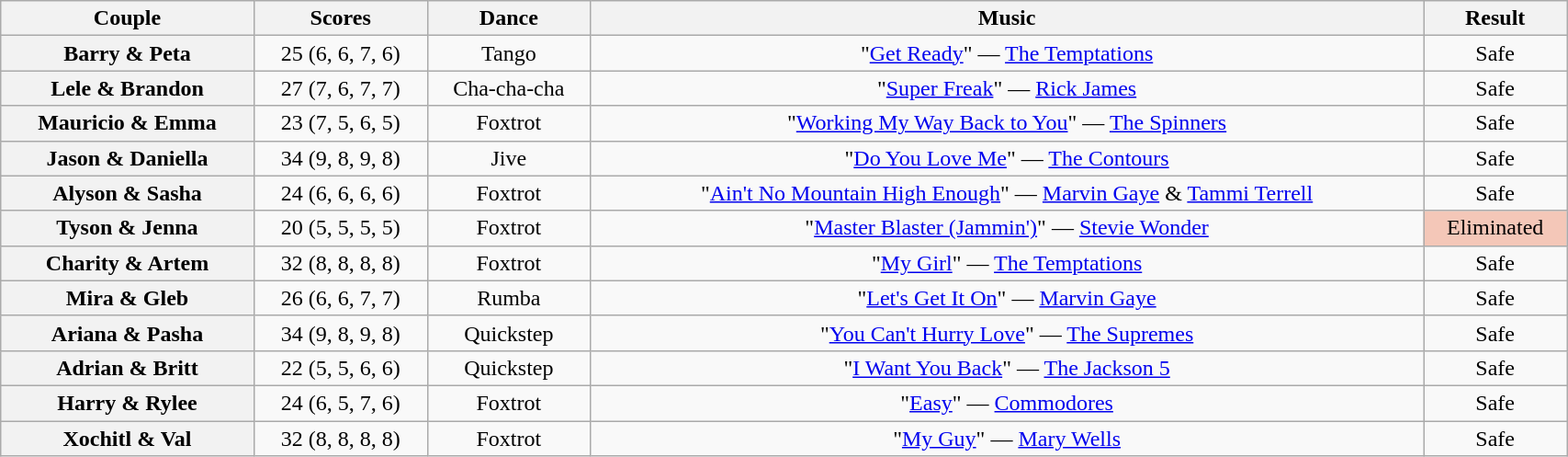<table class="wikitable sortable" style="text-align:center; width: 90%">
<tr>
<th scope="col">Couple</th>
<th scope="col">Scores</th>
<th scope="col" class="unsortable">Dance</th>
<th class="unsortable" scope="col">Music</th>
<th class="unsortable" scope="col">Result</th>
</tr>
<tr>
<th scope="row">Barry & Peta</th>
<td>25 (6, 6, 7, 6)</td>
<td>Tango</td>
<td>"<a href='#'>Get Ready</a>" — <a href='#'>The Temptations</a></td>
<td>Safe</td>
</tr>
<tr>
<th scope="row">Lele & Brandon</th>
<td>27 (7, 6, 7, 7)</td>
<td>Cha-cha-cha</td>
<td>"<a href='#'>Super Freak</a>" — <a href='#'>Rick James</a></td>
<td>Safe</td>
</tr>
<tr>
<th scope="row">Mauricio & Emma</th>
<td>23 (7, 5, 6, 5)</td>
<td>Foxtrot</td>
<td>"<a href='#'>Working My Way Back to You</a>" — <a href='#'>The Spinners</a></td>
<td>Safe</td>
</tr>
<tr>
<th scope="row">Jason & Daniella</th>
<td>34 (9, 8, 9, 8)</td>
<td>Jive</td>
<td>"<a href='#'>Do You Love Me</a>" — <a href='#'>The Contours</a></td>
<td>Safe</td>
</tr>
<tr>
<th scope="row">Alyson & Sasha</th>
<td>24 (6, 6, 6, 6)</td>
<td>Foxtrot</td>
<td>"<a href='#'>Ain't No Mountain High Enough</a>" — <a href='#'>Marvin Gaye</a> & <a href='#'>Tammi Terrell</a></td>
<td>Safe</td>
</tr>
<tr>
<th scope="row">Tyson & Jenna</th>
<td>20 (5, 5, 5, 5)</td>
<td>Foxtrot</td>
<td>"<a href='#'>Master Blaster (Jammin')</a>" — <a href='#'>Stevie Wonder</a></td>
<td bgcolor="f4c7b8">Eliminated</td>
</tr>
<tr>
<th scope="row">Charity & Artem</th>
<td>32 (8, 8, 8, 8)</td>
<td>Foxtrot</td>
<td>"<a href='#'>My Girl</a>" — <a href='#'>The Temptations</a></td>
<td>Safe</td>
</tr>
<tr>
<th scope="row">Mira & Gleb</th>
<td>26 (6, 6, 7, 7)</td>
<td>Rumba</td>
<td>"<a href='#'>Let's Get It On</a>" — <a href='#'>Marvin Gaye</a></td>
<td>Safe</td>
</tr>
<tr>
<th scope="row">Ariana & Pasha</th>
<td>34 (9, 8, 9, 8)</td>
<td>Quickstep</td>
<td>"<a href='#'>You Can't Hurry Love</a>" — <a href='#'>The Supremes</a></td>
<td>Safe</td>
</tr>
<tr>
<th scope="row">Adrian & Britt</th>
<td>22 (5, 5, 6, 6)</td>
<td>Quickstep</td>
<td>"<a href='#'>I Want You Back</a>" — <a href='#'>The Jackson 5</a></td>
<td>Safe</td>
</tr>
<tr>
<th scope="row">Harry & Rylee</th>
<td>24 (6, 5, 7, 6)</td>
<td>Foxtrot</td>
<td>"<a href='#'>Easy</a>" — <a href='#'>Commodores</a></td>
<td>Safe</td>
</tr>
<tr>
<th scope="row">Xochitl & Val</th>
<td>32 (8, 8, 8, 8)</td>
<td>Foxtrot</td>
<td>"<a href='#'>My Guy</a>" — <a href='#'>Mary Wells</a></td>
<td>Safe</td>
</tr>
</table>
